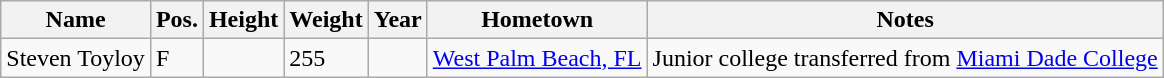<table class="wikitable sortable" border="1">
<tr>
<th>Name</th>
<th>Pos.</th>
<th>Height</th>
<th>Weight</th>
<th>Year</th>
<th>Hometown</th>
<th class="unsortable">Notes</th>
</tr>
<tr>
<td>Steven Toyloy</td>
<td>F</td>
<td></td>
<td>255</td>
<td></td>
<td><a href='#'>West Palm Beach, FL</a></td>
<td>Junior college transferred from <a href='#'>Miami Dade College</a></td>
</tr>
</table>
